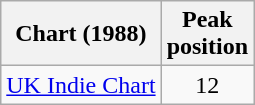<table class="wikitable sortable">
<tr>
<th scope="col">Chart (1988)</th>
<th scope="col">Peak<br>position</th>
</tr>
<tr>
<td><a href='#'>UK Indie Chart</a></td>
<td style="text-align:center;">12</td>
</tr>
</table>
